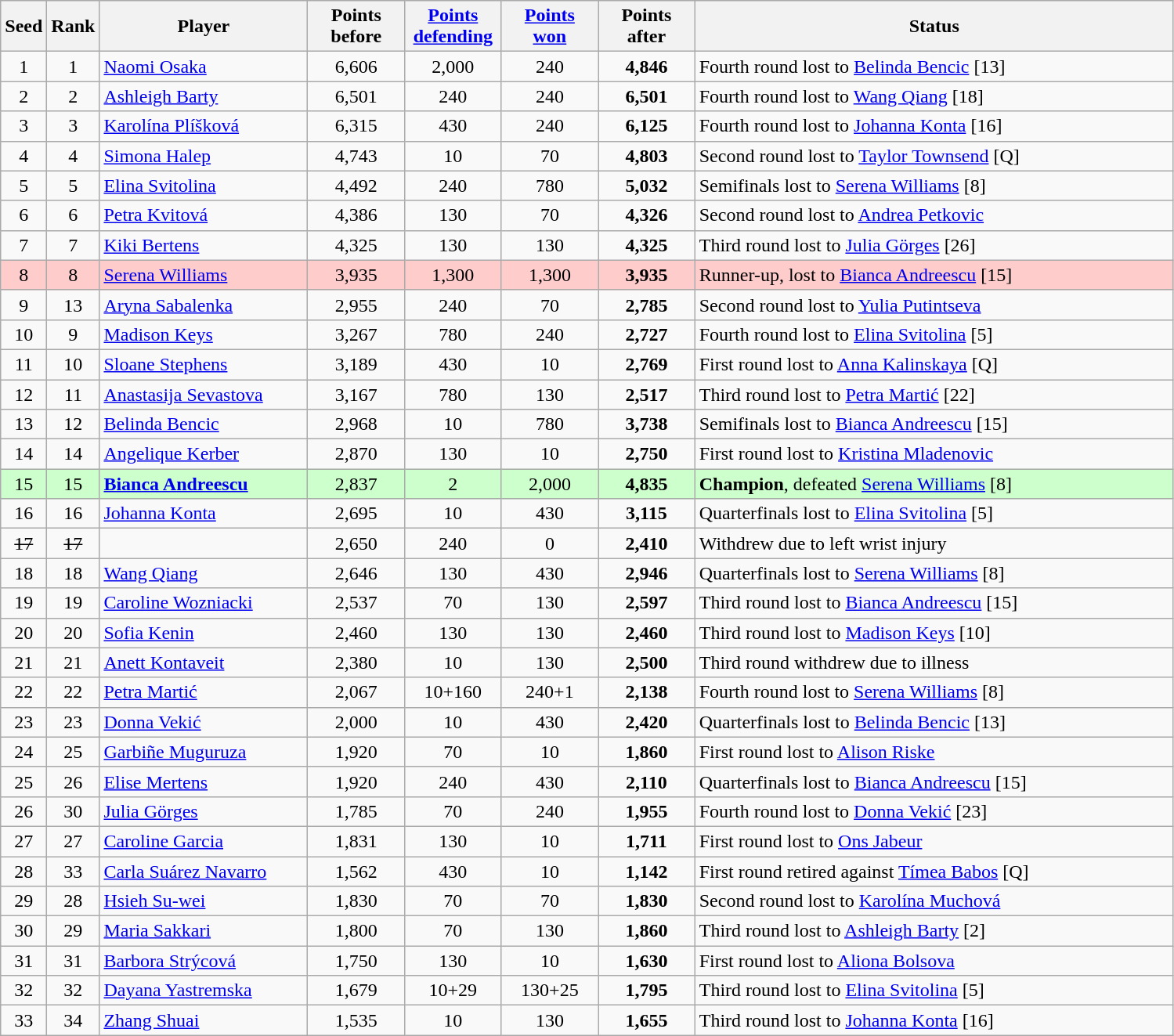<table class="wikitable sortable" style="text-align:center;">
<tr>
<th style="width:30px;">Seed</th>
<th style="width:30px;">Rank</th>
<th style="width:170px;">Player</th>
<th style="width:75px;">Points <br>before</th>
<th style="width:75px;"><a href='#'>Points defending</a></th>
<th style="width:75px;"><a href='#'>Points won</a></th>
<th style="width:75px;">Points <br>after</th>
<th style="width:400px;">Status</th>
</tr>
<tr>
<td>1</td>
<td>1</td>
<td align="left"> <a href='#'>Naomi Osaka</a></td>
<td>6,606</td>
<td>2,000</td>
<td>240</td>
<td><strong>4,846</strong></td>
<td align="left">Fourth round lost to  <a href='#'>Belinda Bencic</a> [13]</td>
</tr>
<tr>
<td>2</td>
<td>2</td>
<td align="left"> <a href='#'>Ashleigh Barty</a></td>
<td>6,501</td>
<td>240</td>
<td>240</td>
<td><strong>6,501</strong></td>
<td align="left">Fourth round lost to  <a href='#'>Wang Qiang</a> [18]</td>
</tr>
<tr>
<td>3</td>
<td>3</td>
<td align="left"> <a href='#'>Karolína Plíšková</a></td>
<td>6,315</td>
<td>430</td>
<td>240</td>
<td><strong>6,125</strong></td>
<td align="left">Fourth round lost to  <a href='#'>Johanna Konta</a> [16]</td>
</tr>
<tr>
<td>4</td>
<td>4</td>
<td align="left"> <a href='#'>Simona Halep</a></td>
<td>4,743</td>
<td>10</td>
<td>70</td>
<td><strong>4,803</strong></td>
<td align="left">Second round lost to  <a href='#'>Taylor Townsend</a> [Q]</td>
</tr>
<tr>
<td>5</td>
<td>5</td>
<td align="left"> <a href='#'>Elina Svitolina</a></td>
<td>4,492</td>
<td>240</td>
<td>780</td>
<td><strong>5,032</strong></td>
<td align="left">Semifinals lost to  <a href='#'>Serena Williams</a> [8]</td>
</tr>
<tr>
<td>6</td>
<td>6</td>
<td align="left"> <a href='#'>Petra Kvitová</a></td>
<td>4,386</td>
<td>130</td>
<td>70</td>
<td><strong>4,326</strong></td>
<td align="left">Second round lost to  <a href='#'>Andrea Petkovic</a></td>
</tr>
<tr>
<td>7</td>
<td>7</td>
<td align="left"> <a href='#'>Kiki Bertens</a></td>
<td>4,325</td>
<td>130</td>
<td>130</td>
<td><strong>4,325</strong></td>
<td align="left">Third round lost to  <a href='#'>Julia Görges</a> [26]</td>
</tr>
<tr style="background:#fcc;">
<td>8</td>
<td>8</td>
<td align="left"> <a href='#'>Serena Williams</a></td>
<td>3,935</td>
<td>1,300</td>
<td>1,300</td>
<td><strong>3,935</strong></td>
<td align="left">Runner-up, lost to  <a href='#'>Bianca Andreescu</a> [15]</td>
</tr>
<tr>
<td>9</td>
<td>13</td>
<td align="left"> <a href='#'>Aryna Sabalenka</a></td>
<td>2,955</td>
<td>240</td>
<td>70</td>
<td><strong>2,785</strong></td>
<td align="left">Second round lost to  <a href='#'>Yulia Putintseva</a></td>
</tr>
<tr>
<td>10</td>
<td>9</td>
<td align="left"> <a href='#'>Madison Keys</a></td>
<td>3,267</td>
<td>780</td>
<td>240</td>
<td><strong>2,727</strong></td>
<td align="left">Fourth round lost to  <a href='#'>Elina Svitolina</a> [5]</td>
</tr>
<tr>
<td>11</td>
<td>10</td>
<td align="left"> <a href='#'>Sloane Stephens</a></td>
<td>3,189</td>
<td>430</td>
<td>10</td>
<td><strong>2,769</strong></td>
<td align="left">First round lost to  <a href='#'>Anna Kalinskaya</a> [Q]</td>
</tr>
<tr>
<td>12</td>
<td>11</td>
<td align="left"> <a href='#'>Anastasija Sevastova</a></td>
<td>3,167</td>
<td>780</td>
<td>130</td>
<td><strong>2,517</strong></td>
<td align="left">Third round lost to  <a href='#'>Petra Martić</a> [22]</td>
</tr>
<tr>
<td>13</td>
<td>12</td>
<td align="left"> <a href='#'>Belinda Bencic</a></td>
<td>2,968</td>
<td>10</td>
<td>780</td>
<td><strong>3,738</strong></td>
<td align="left">Semifinals lost to  <a href='#'>Bianca Andreescu</a> [15]</td>
</tr>
<tr>
<td>14</td>
<td>14</td>
<td align="left"> <a href='#'>Angelique Kerber</a></td>
<td>2,870</td>
<td>130</td>
<td>10</td>
<td><strong>2,750</strong></td>
<td align="left">First round lost to  <a href='#'>Kristina Mladenovic</a></td>
</tr>
<tr bgcolor="#cfc">
<td>15</td>
<td>15</td>
<td align="left"> <strong><a href='#'>Bianca Andreescu</a></strong></td>
<td>2,837</td>
<td>2</td>
<td>2,000</td>
<td><strong>4,835</strong></td>
<td align="left"><strong>Champion</strong>, defeated  <a href='#'>Serena Williams</a> [8]</td>
</tr>
<tr>
<td>16</td>
<td>16</td>
<td align="left"> <a href='#'>Johanna Konta</a></td>
<td>2,695</td>
<td>10</td>
<td>430</td>
<td><strong>3,115</strong></td>
<td align="left">Quarterfinals lost to  <a href='#'>Elina Svitolina</a> [5]</td>
</tr>
<tr>
<td><s>17</s></td>
<td><s>17</s></td>
<td align="left"><s></s></td>
<td>2,650</td>
<td>240</td>
<td>0</td>
<td><strong>2,410</strong></td>
<td align="left">Withdrew due to left wrist injury</td>
</tr>
<tr>
<td>18</td>
<td>18</td>
<td align="left"> <a href='#'>Wang Qiang</a></td>
<td>2,646</td>
<td>130</td>
<td>430</td>
<td><strong>2,946</strong></td>
<td align="left">Quarterfinals lost to  <a href='#'>Serena Williams</a> [8]</td>
</tr>
<tr>
<td>19</td>
<td>19</td>
<td align="left"> <a href='#'>Caroline Wozniacki</a></td>
<td>2,537</td>
<td>70</td>
<td>130</td>
<td><strong>2,597</strong></td>
<td align="left">Third round lost to  <a href='#'>Bianca Andreescu</a> [15]</td>
</tr>
<tr>
<td>20</td>
<td>20</td>
<td align="left"> <a href='#'>Sofia Kenin</a></td>
<td>2,460</td>
<td>130</td>
<td>130</td>
<td><strong>2,460</strong></td>
<td align="left">Third round lost to  <a href='#'>Madison Keys</a> [10]</td>
</tr>
<tr>
<td>21</td>
<td>21</td>
<td align="left"> <a href='#'>Anett Kontaveit</a></td>
<td>2,380</td>
<td>10</td>
<td>130</td>
<td><strong>2,500</strong></td>
<td align="left">Third round withdrew due to illness</td>
</tr>
<tr>
<td>22</td>
<td>22</td>
<td align="left"> <a href='#'>Petra Martić</a></td>
<td>2,067</td>
<td>10+160</td>
<td>240+1</td>
<td><strong>2,138</strong></td>
<td align="left">Fourth round lost to  <a href='#'>Serena Williams</a> [8]</td>
</tr>
<tr>
<td>23</td>
<td>23</td>
<td align="left"> <a href='#'>Donna Vekić</a></td>
<td>2,000</td>
<td>10</td>
<td>430</td>
<td><strong>2,420</strong></td>
<td align="left">Quarterfinals lost to  <a href='#'>Belinda Bencic</a> [13]</td>
</tr>
<tr>
<td>24</td>
<td>25</td>
<td align="left"> <a href='#'>Garbiñe Muguruza</a></td>
<td>1,920</td>
<td>70</td>
<td>10</td>
<td><strong>1,860</strong></td>
<td align="left">First round lost to  <a href='#'>Alison Riske</a></td>
</tr>
<tr>
<td>25</td>
<td>26</td>
<td align="left"> <a href='#'>Elise Mertens</a></td>
<td>1,920</td>
<td>240</td>
<td>430</td>
<td><strong>2,110</strong></td>
<td align="left">Quarterfinals lost to  <a href='#'>Bianca Andreescu</a> [15]</td>
</tr>
<tr>
<td>26</td>
<td>30</td>
<td align="left"> <a href='#'>Julia Görges</a></td>
<td>1,785</td>
<td>70</td>
<td>240</td>
<td><strong>1,955</strong></td>
<td align="left">Fourth round lost to  <a href='#'>Donna Vekić</a> [23]</td>
</tr>
<tr>
<td>27</td>
<td>27</td>
<td align="left"> <a href='#'>Caroline Garcia</a></td>
<td>1,831</td>
<td>130</td>
<td>10</td>
<td><strong>1,711</strong></td>
<td align="left">First round lost to  <a href='#'>Ons Jabeur</a></td>
</tr>
<tr>
<td>28</td>
<td>33</td>
<td align="left"> <a href='#'>Carla Suárez Navarro</a></td>
<td>1,562</td>
<td>430</td>
<td>10</td>
<td><strong>1,142</strong></td>
<td align="left">First round retired against  <a href='#'>Tímea Babos</a> [Q]</td>
</tr>
<tr>
<td>29</td>
<td>28</td>
<td align="left"> <a href='#'>Hsieh Su-wei</a></td>
<td>1,830</td>
<td>70</td>
<td>70</td>
<td><strong>1,830</strong></td>
<td align="left">Second round lost to  <a href='#'>Karolína Muchová</a></td>
</tr>
<tr>
<td>30</td>
<td>29</td>
<td align="left"> <a href='#'>Maria Sakkari</a></td>
<td>1,800</td>
<td>70</td>
<td>130</td>
<td><strong>1,860</strong></td>
<td align="left">Third round lost to  <a href='#'>Ashleigh Barty</a> [2]</td>
</tr>
<tr>
<td>31</td>
<td>31</td>
<td align="left"> <a href='#'>Barbora Strýcová</a></td>
<td>1,750</td>
<td>130</td>
<td>10</td>
<td><strong>1,630</strong></td>
<td align="left">First round lost to  <a href='#'>Aliona Bolsova</a></td>
</tr>
<tr>
<td>32</td>
<td>32</td>
<td align="left"> <a href='#'>Dayana Yastremska</a></td>
<td>1,679</td>
<td>10+29</td>
<td>130+25</td>
<td><strong>1,795</strong></td>
<td align="left">Third round lost to  <a href='#'>Elina Svitolina</a> [5]</td>
</tr>
<tr>
<td>33</td>
<td>34</td>
<td align="left"> <a href='#'>Zhang Shuai</a></td>
<td>1,535</td>
<td>10</td>
<td>130</td>
<td><strong>1,655</strong></td>
<td align="left">Third round lost to  <a href='#'>Johanna Konta</a> [16]</td>
</tr>
</table>
